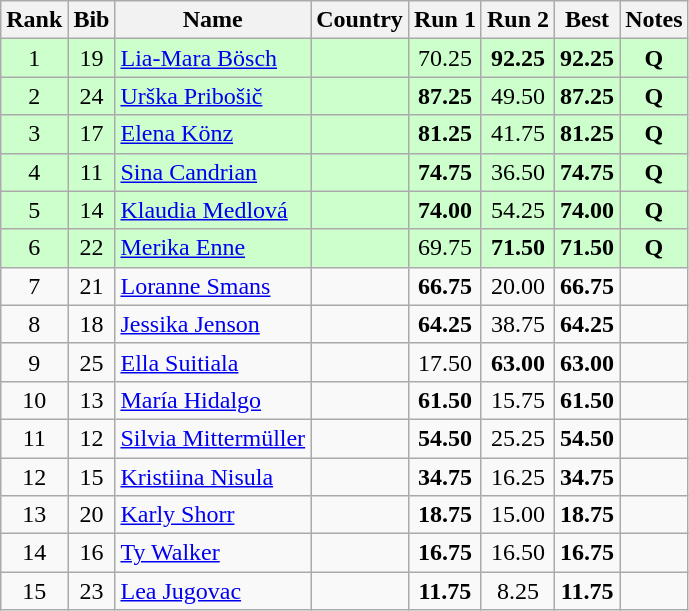<table class="wikitable sortable" style="text-align:center">
<tr>
<th>Rank</th>
<th>Bib</th>
<th>Name</th>
<th>Country</th>
<th>Run 1</th>
<th>Run 2</th>
<th>Best</th>
<th>Notes</th>
</tr>
<tr bgcolor="#ccffcc">
<td>1</td>
<td>19</td>
<td align=left><a href='#'>Lia-Mara Bösch</a></td>
<td align=left></td>
<td>70.25</td>
<td><strong>92.25</strong></td>
<td><strong>92.25</strong></td>
<td><strong>Q</strong></td>
</tr>
<tr bgcolor="#ccffcc">
<td>2</td>
<td>24</td>
<td align=left><a href='#'>Urška Pribošič</a></td>
<td align=left></td>
<td><strong>87.25</strong></td>
<td>49.50</td>
<td><strong>87.25</strong></td>
<td><strong>Q</strong></td>
</tr>
<tr bgcolor="#ccffcc">
<td>3</td>
<td>17</td>
<td align=left><a href='#'>Elena Könz</a></td>
<td align=left></td>
<td><strong>81.25</strong></td>
<td>41.75</td>
<td><strong>81.25</strong></td>
<td><strong>Q</strong></td>
</tr>
<tr bgcolor="#ccffcc">
<td>4</td>
<td>11</td>
<td align=left><a href='#'>Sina Candrian</a></td>
<td align=left></td>
<td><strong>74.75</strong></td>
<td>36.50</td>
<td><strong>74.75</strong></td>
<td><strong>Q</strong></td>
</tr>
<tr bgcolor="#ccffcc">
<td>5</td>
<td>14</td>
<td align=left><a href='#'>Klaudia Medlová</a></td>
<td align=left></td>
<td><strong>74.00</strong></td>
<td>54.25</td>
<td><strong>74.00</strong></td>
<td><strong>Q</strong></td>
</tr>
<tr bgcolor="#ccffcc">
<td>6</td>
<td>22</td>
<td align=left><a href='#'>Merika Enne</a></td>
<td align=left></td>
<td>69.75</td>
<td><strong>71.50</strong></td>
<td><strong>71.50</strong></td>
<td><strong>Q</strong></td>
</tr>
<tr>
<td>7</td>
<td>21</td>
<td align=left><a href='#'>Loranne Smans</a></td>
<td align=left></td>
<td><strong>66.75</strong></td>
<td>20.00</td>
<td><strong>66.75</strong></td>
<td></td>
</tr>
<tr>
<td>8</td>
<td>18</td>
<td align=left><a href='#'>Jessika Jenson</a></td>
<td align=left></td>
<td><strong>64.25</strong></td>
<td>38.75</td>
<td><strong>64.25</strong></td>
<td></td>
</tr>
<tr>
<td>9</td>
<td>25</td>
<td align=left><a href='#'>Ella Suitiala</a></td>
<td align=left></td>
<td>17.50</td>
<td><strong>63.00</strong></td>
<td><strong>63.00</strong></td>
<td></td>
</tr>
<tr>
<td>10</td>
<td>13</td>
<td align=left><a href='#'>María Hidalgo</a></td>
<td align=left></td>
<td><strong>61.50</strong></td>
<td>15.75</td>
<td><strong>61.50</strong></td>
<td></td>
</tr>
<tr>
<td>11</td>
<td>12</td>
<td align=left><a href='#'>Silvia Mittermüller</a></td>
<td align=left></td>
<td><strong>54.50</strong></td>
<td>25.25</td>
<td><strong>54.50</strong></td>
<td></td>
</tr>
<tr>
<td>12</td>
<td>15</td>
<td align=left><a href='#'>Kristiina Nisula</a></td>
<td align=left></td>
<td><strong>34.75</strong></td>
<td>16.25</td>
<td><strong>34.75</strong></td>
<td></td>
</tr>
<tr>
<td>13</td>
<td>20</td>
<td align=left><a href='#'>Karly Shorr</a></td>
<td align=left></td>
<td><strong>18.75</strong></td>
<td>15.00</td>
<td><strong>18.75</strong></td>
<td></td>
</tr>
<tr>
<td>14</td>
<td>16</td>
<td align=left><a href='#'>Ty Walker</a></td>
<td align=left></td>
<td><strong>16.75</strong></td>
<td>16.50</td>
<td><strong>16.75</strong></td>
<td></td>
</tr>
<tr>
<td>15</td>
<td>23</td>
<td align=left><a href='#'>Lea Jugovac</a></td>
<td align=left></td>
<td><strong>11.75</strong></td>
<td>8.25</td>
<td><strong>11.75</strong></td>
<td></td>
</tr>
</table>
